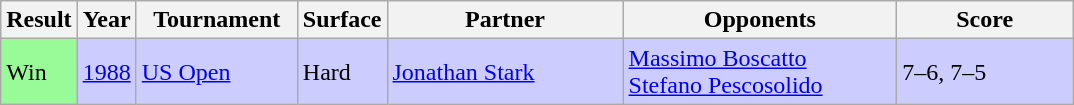<table class="sortable wikitable">
<tr>
<th style="width:40px;">Result</th>
<th style="width:30px;">Year</th>
<th style="width:100px;">Tournament</th>
<th style="width:50px;">Surface</th>
<th style="width:150px;">Partner</th>
<th style="width:175px;">Opponents</th>
<th style="width:110px;" class="unsortable">Score</th>
</tr>
<tr style="background:#ccccff;">
<td style="background:#98fb98;">Win</td>
<td><a href='#'>1988</a></td>
<td><a href='#'>US Open</a></td>
<td>Hard</td>
<td> <a href='#'>Jonathan Stark</a></td>
<td> <a href='#'>Massimo Boscatto</a> <br>  <a href='#'>Stefano Pescosolido</a></td>
<td>7–6, 7–5</td>
</tr>
</table>
